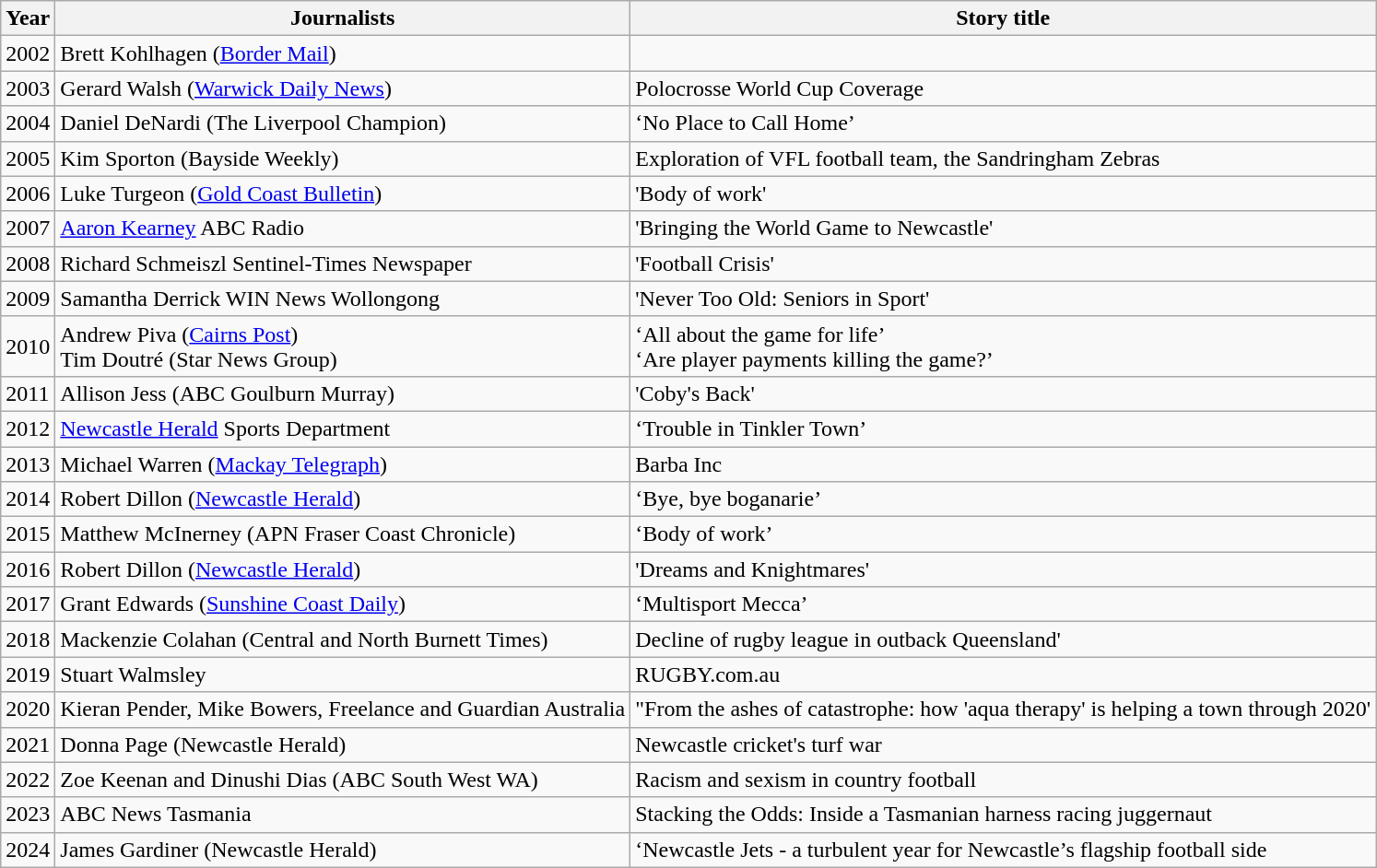<table class="wikitable">
<tr>
<th>Year</th>
<th>Journalists</th>
<th>Story title</th>
</tr>
<tr>
<td>2002</td>
<td>Brett Kohlhagen (<a href='#'>Border Mail</a>)</td>
<td></td>
</tr>
<tr>
<td>2003</td>
<td>Gerard Walsh (<a href='#'>Warwick Daily News</a>)</td>
<td>Polocrosse World Cup Coverage</td>
</tr>
<tr>
<td>2004</td>
<td>Daniel DeNardi (The Liverpool Champion)</td>
<td>‘No Place to Call Home’</td>
</tr>
<tr>
<td>2005</td>
<td>Kim Sporton (Bayside Weekly)</td>
<td>Exploration of VFL football team, the Sandringham Zebras</td>
</tr>
<tr>
<td>2006</td>
<td>Luke Turgeon (<a href='#'>Gold Coast Bulletin</a>)</td>
<td>'Body of work'</td>
</tr>
<tr>
<td>2007</td>
<td><a href='#'>Aaron Kearney</a> ABC Radio</td>
<td>'Bringing the World Game to Newcastle'</td>
</tr>
<tr>
<td>2008</td>
<td>Richard Schmeiszl Sentinel-Times Newspaper</td>
<td>'Football Crisis'</td>
</tr>
<tr>
<td>2009</td>
<td>Samantha Derrick WIN News Wollongong</td>
<td>'Never Too Old: Seniors in Sport'</td>
</tr>
<tr>
<td>2010</td>
<td>Andrew Piva (<a href='#'>Cairns Post</a>) <br> Tim Doutré (Star News Group)</td>
<td>‘All about the game for life’ <br> ‘Are player payments killing the game?’</td>
</tr>
<tr>
<td>2011</td>
<td>Allison Jess (ABC Goulburn Murray)</td>
<td>'Coby's Back'</td>
</tr>
<tr>
<td>2012</td>
<td><a href='#'>Newcastle Herald</a> Sports Department</td>
<td>‘Trouble in Tinkler Town’</td>
</tr>
<tr>
<td>2013</td>
<td>Michael Warren (<a href='#'>Mackay Telegraph</a>)</td>
<td>Barba Inc</td>
</tr>
<tr>
<td>2014</td>
<td>Robert Dillon (<a href='#'>Newcastle Herald</a>)</td>
<td>‘Bye, bye boganarie’</td>
</tr>
<tr>
<td>2015</td>
<td>Matthew McInerney (APN Fraser Coast Chronicle)</td>
<td>‘Body of work’</td>
</tr>
<tr>
<td>2016</td>
<td>Robert Dillon (<a href='#'>Newcastle Herald</a>)</td>
<td>'Dreams and Knightmares'</td>
</tr>
<tr>
<td>2017</td>
<td>Grant Edwards (<a href='#'>Sunshine Coast Daily</a>)</td>
<td>‘Multisport Mecca’</td>
</tr>
<tr>
<td>2018</td>
<td>Mackenzie Colahan (Central and North Burnett Times)</td>
<td>Decline of rugby league in outback Queensland'</td>
</tr>
<tr>
<td>2019</td>
<td>Stuart Walmsley</td>
<td>RUGBY.com.au</td>
</tr>
<tr>
<td>2020</td>
<td>Kieran Pender, Mike Bowers, Freelance and Guardian Australia</td>
<td>"From the ashes of catastrophe: how 'aqua therapy' is helping a town through 2020'</td>
</tr>
<tr>
<td>2021</td>
<td>Donna Page (Newcastle Herald)</td>
<td>Newcastle cricket's turf war</td>
</tr>
<tr>
<td>2022</td>
<td>Zoe Keenan and Dinushi Dias (ABC South West WA)</td>
<td>Racism and sexism in country football</td>
</tr>
<tr>
<td>2023</td>
<td>ABC News Tasmania</td>
<td>Stacking the Odds: Inside a Tasmanian harness racing juggernaut</td>
</tr>
<tr>
<td>2024</td>
<td>James Gardiner (Newcastle Herald)</td>
<td>‘Newcastle Jets - a turbulent year for Newcastle’s flagship football side</td>
</tr>
</table>
